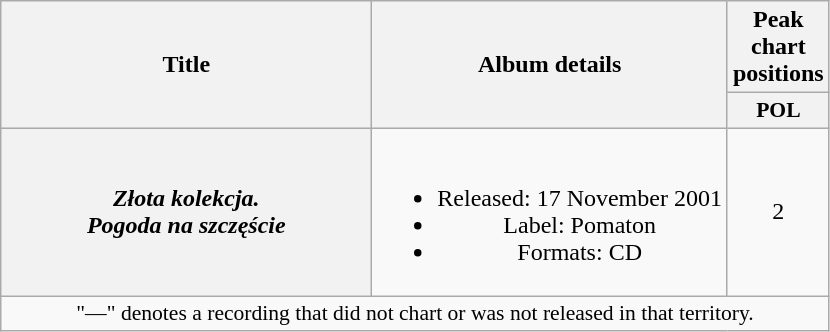<table class="wikitable plainrowheaders" style="text-align:center;">
<tr>
<th scope="col" rowspan="2" style="width:15em;">Title</th>
<th scope="col" rowspan="2">Album details</th>
<th scope="col">Peak chart positions</th>
</tr>
<tr>
<th scope="col" style="width:3em;font-size:90%;">POL<br></th>
</tr>
<tr>
<th scope="row"><em>Złota kolekcja.<br>Pogoda na szczęście</em></th>
<td><br><ul><li>Released: 17 November 2001</li><li>Label: Pomaton</li><li>Formats: CD</li></ul></td>
<td>2</td>
</tr>
<tr>
<td colspan="20" style="font-size:90%">"—" denotes a recording that did not chart or was not released in that territory.</td>
</tr>
</table>
